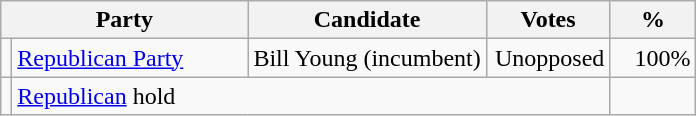<table class=wikitable>
<tr>
<th colspan=2 align=center valign=top>Party</th>
<th>Candidate</th>
<th valign=top width=75px>Votes</th>
<th valign=top width=50px>%</th>
</tr>
<tr>
<td></td>
<td width=150px><a href='#'>Republican Party</a></td>
<td>Bill Young (incumbent)</td>
<td align=right width=75px>Unopposed</td>
<td align=right width=50px>100%</td>
</tr>
<tr>
<td></td>
<td colspan=3><a href='#'>Republican</a> hold</td>
</tr>
</table>
